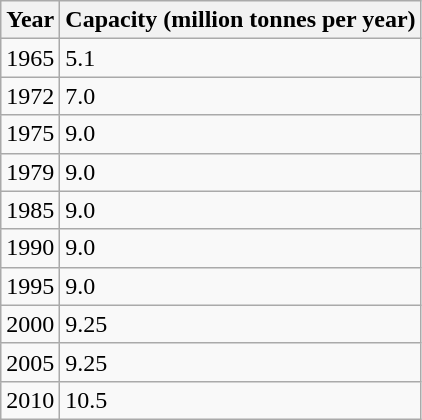<table class="wikitable">
<tr>
<th>Year</th>
<th>Capacity (million tonnes per year)</th>
</tr>
<tr>
<td>1965</td>
<td>5.1</td>
</tr>
<tr>
<td>1972</td>
<td>7.0</td>
</tr>
<tr>
<td>1975</td>
<td>9.0</td>
</tr>
<tr>
<td>1979</td>
<td>9.0</td>
</tr>
<tr>
<td>1985</td>
<td>9.0</td>
</tr>
<tr>
<td>1990</td>
<td>9.0</td>
</tr>
<tr>
<td>1995</td>
<td>9.0</td>
</tr>
<tr>
<td>2000</td>
<td>9.25</td>
</tr>
<tr>
<td>2005</td>
<td>9.25</td>
</tr>
<tr>
<td>2010</td>
<td>10.5</td>
</tr>
</table>
